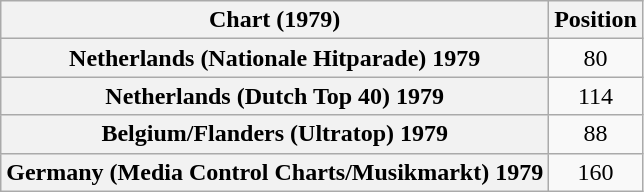<table class="wikitable sortable plainrowheaders" style="text-align:center;">
<tr>
<th>Chart (1979)</th>
<th>Position</th>
</tr>
<tr>
<th scope="row">Netherlands (Nationale Hitparade) 1979</th>
<td>80</td>
</tr>
<tr>
<th scope="row">Netherlands (Dutch Top 40) 1979</th>
<td>114</td>
</tr>
<tr>
<th scope="row">Belgium/Flanders (Ultratop) 1979</th>
<td>88</td>
</tr>
<tr>
<th scope="row">Germany (Media Control Charts/Musikmarkt) 1979</th>
<td>160</td>
</tr>
</table>
